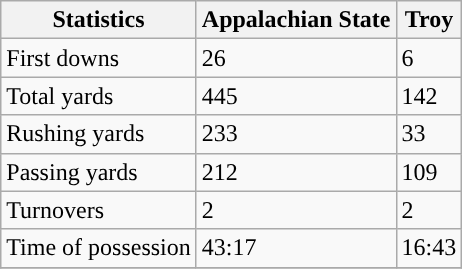<table class="wikitable">
<tr>
<th>Statistics</th>
<th>Appalachian State</th>
<th>Troy</th>
</tr>
<tr>
<td>First downs</td>
<td>26</td>
<td>6</td>
</tr>
<tr>
<td>Total yards</td>
<td>445</td>
<td>142</td>
</tr>
<tr>
<td>Rushing yards</td>
<td>233</td>
<td>33</td>
</tr>
<tr>
<td>Passing yards</td>
<td>212</td>
<td>109</td>
</tr>
<tr>
<td>Turnovers</td>
<td>2</td>
<td>2</td>
</tr>
<tr>
<td>Time of possession</td>
<td>43:17</td>
<td>16:43</td>
</tr>
<tr>
</tr>
</table>
